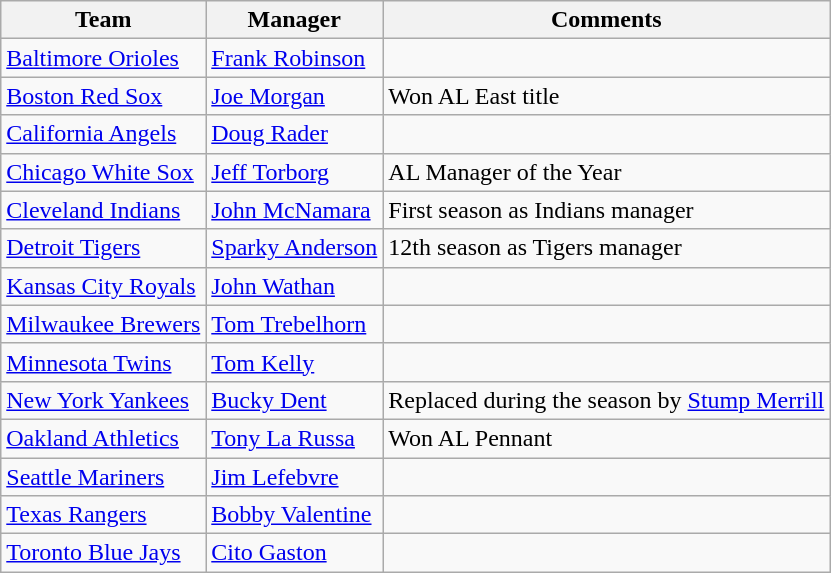<table class="wikitable">
<tr>
<th bgcolor="#DDDDFF">Team</th>
<th bgcolor="#DDDDFF">Manager</th>
<th bgcolor="#DDDDFF">Comments</th>
</tr>
<tr>
<td><a href='#'>Baltimore Orioles</a></td>
<td><a href='#'>Frank Robinson</a></td>
<td></td>
</tr>
<tr>
<td><a href='#'>Boston Red Sox</a></td>
<td><a href='#'>Joe Morgan</a></td>
<td>Won AL East title</td>
</tr>
<tr>
<td><a href='#'>California Angels</a></td>
<td><a href='#'>Doug Rader</a></td>
<td></td>
</tr>
<tr>
<td><a href='#'>Chicago White Sox</a></td>
<td><a href='#'>Jeff Torborg</a></td>
<td>AL Manager of the Year</td>
</tr>
<tr>
<td><a href='#'>Cleveland Indians</a></td>
<td><a href='#'>John McNamara</a></td>
<td>First season as Indians manager</td>
</tr>
<tr>
<td><a href='#'>Detroit Tigers</a></td>
<td><a href='#'>Sparky Anderson</a></td>
<td>12th season as Tigers manager</td>
</tr>
<tr>
<td><a href='#'>Kansas City Royals</a></td>
<td><a href='#'>John Wathan</a></td>
<td></td>
</tr>
<tr>
<td><a href='#'>Milwaukee Brewers</a></td>
<td><a href='#'>Tom Trebelhorn</a></td>
<td></td>
</tr>
<tr>
<td><a href='#'>Minnesota Twins</a></td>
<td><a href='#'>Tom Kelly</a></td>
<td></td>
</tr>
<tr>
<td><a href='#'>New York Yankees</a></td>
<td><a href='#'>Bucky Dent</a></td>
<td>Replaced during the season by <a href='#'>Stump Merrill</a></td>
</tr>
<tr>
<td><a href='#'>Oakland Athletics</a></td>
<td><a href='#'>Tony La Russa</a></td>
<td>Won AL Pennant</td>
</tr>
<tr>
<td><a href='#'>Seattle Mariners</a></td>
<td><a href='#'>Jim Lefebvre</a></td>
<td></td>
</tr>
<tr>
<td><a href='#'>Texas Rangers</a></td>
<td><a href='#'>Bobby Valentine</a></td>
<td></td>
</tr>
<tr>
<td><a href='#'>Toronto Blue Jays</a></td>
<td><a href='#'>Cito Gaston</a></td>
<td></td>
</tr>
</table>
